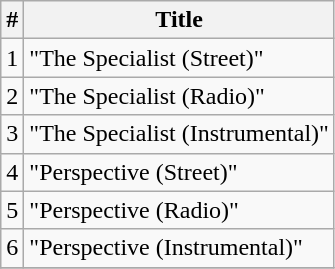<table class="wikitable">
<tr>
<th>#</th>
<th>Title</th>
</tr>
<tr>
<td>1</td>
<td>"The Specialist (Street)"</td>
</tr>
<tr>
<td>2</td>
<td>"The Specialist (Radio)"</td>
</tr>
<tr>
<td>3</td>
<td>"The Specialist (Instrumental)"</td>
</tr>
<tr>
<td>4</td>
<td>"Perspective (Street)"</td>
</tr>
<tr>
<td>5</td>
<td>"Perspective (Radio)"</td>
</tr>
<tr>
<td>6</td>
<td>"Perspective (Instrumental)"</td>
</tr>
<tr>
</tr>
</table>
